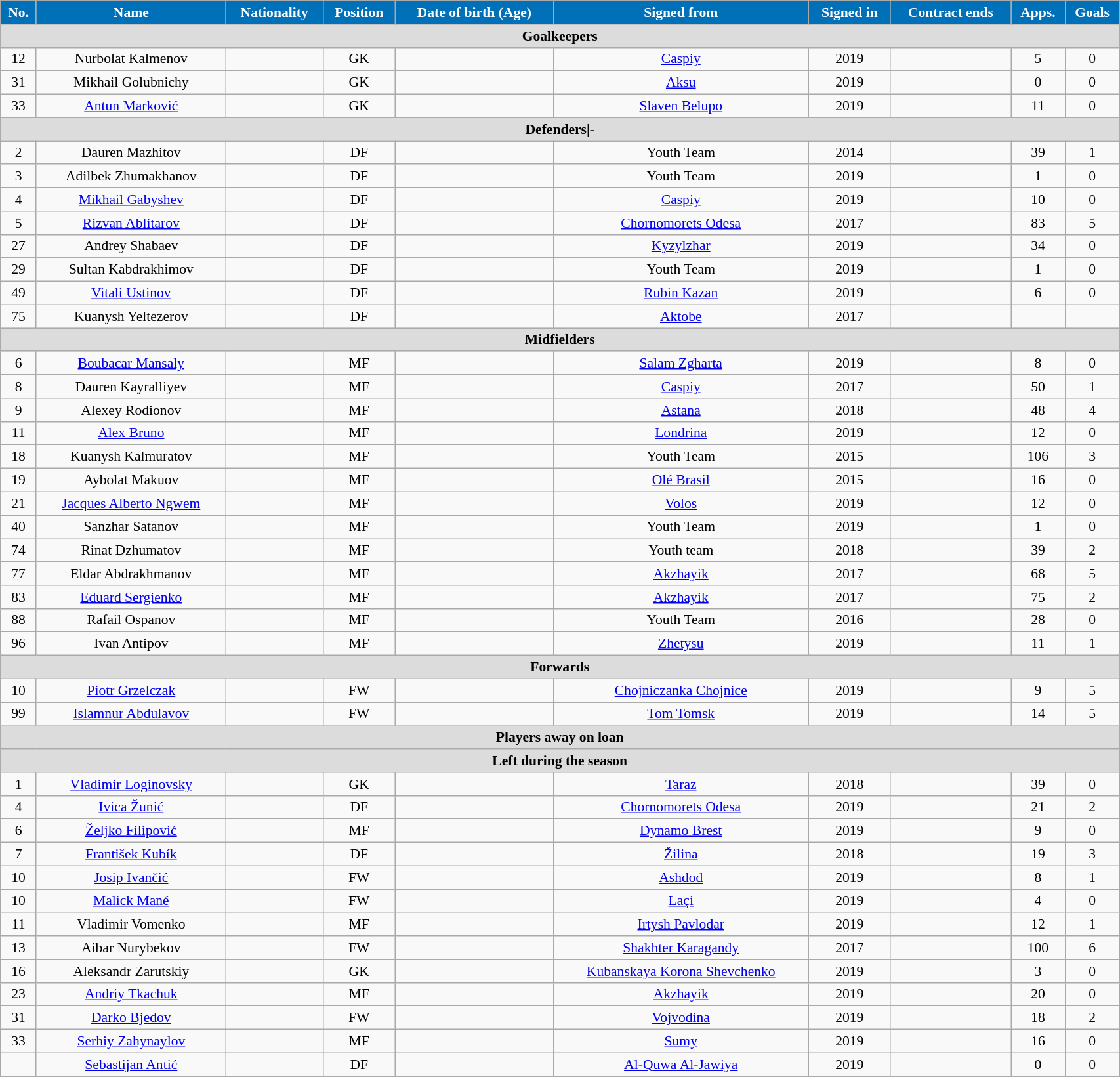<table class="wikitable"  style="text-align:center; font-size:90%; width:90%;">
<tr>
<th style="background:#0070B8; color:#FFFFFF; text-align:center;">No.</th>
<th style="background:#0070B8; color:#FFFFFF; text-align:center;">Name</th>
<th style="background:#0070B8; color:#FFFFFF; text-align:center;">Nationality</th>
<th style="background:#0070B8; color:#FFFFFF; text-align:center;">Position</th>
<th style="background:#0070B8; color:#FFFFFF; text-align:center;">Date of birth (Age)</th>
<th style="background:#0070B8; color:#FFFFFF; text-align:center;">Signed from</th>
<th style="background:#0070B8; color:#FFFFFF; text-align:center;">Signed in</th>
<th style="background:#0070B8; color:#FFFFFF; text-align:center;">Contract ends</th>
<th style="background:#0070B8; color:#FFFFFF; text-align:center;">Apps.</th>
<th style="background:#0070B8; color:#FFFFFF; text-align:center;">Goals</th>
</tr>
<tr>
<th colspan="11"  style="background:#dcdcdc; text-align:center;">Goalkeepers</th>
</tr>
<tr>
<td>12</td>
<td>Nurbolat Kalmenov</td>
<td></td>
<td>GK</td>
<td></td>
<td><a href='#'>Caspiy</a></td>
<td>2019</td>
<td></td>
<td>5</td>
<td>0</td>
</tr>
<tr>
<td>31</td>
<td>Mikhail Golubnichy</td>
<td></td>
<td>GK</td>
<td></td>
<td><a href='#'>Aksu</a></td>
<td>2019</td>
<td></td>
<td>0</td>
<td>0</td>
</tr>
<tr>
<td>33</td>
<td><a href='#'>Antun Marković</a></td>
<td></td>
<td>GK</td>
<td></td>
<td><a href='#'>Slaven Belupo</a></td>
<td>2019</td>
<td></td>
<td>11</td>
<td>0</td>
</tr>
<tr>
<th colspan="11"  style="background:#dcdcdc; text-align:center;">Defenders|-</th>
</tr>
<tr>
<td>2</td>
<td>Dauren Mazhitov</td>
<td></td>
<td>DF</td>
<td></td>
<td>Youth Team</td>
<td>2014</td>
<td></td>
<td>39</td>
<td>1</td>
</tr>
<tr>
<td>3</td>
<td>Adilbek Zhumakhanov</td>
<td></td>
<td>DF</td>
<td></td>
<td>Youth Team</td>
<td>2019</td>
<td></td>
<td>1</td>
<td>0</td>
</tr>
<tr>
<td>4</td>
<td><a href='#'>Mikhail Gabyshev</a></td>
<td></td>
<td>DF</td>
<td></td>
<td><a href='#'>Caspiy</a></td>
<td>2019</td>
<td></td>
<td>10</td>
<td>0</td>
</tr>
<tr>
<td>5</td>
<td><a href='#'>Rizvan Ablitarov</a></td>
<td></td>
<td>DF</td>
<td></td>
<td><a href='#'>Chornomorets Odesa</a></td>
<td>2017</td>
<td></td>
<td>83</td>
<td>5</td>
</tr>
<tr>
<td>27</td>
<td>Andrey Shabaev</td>
<td></td>
<td>DF</td>
<td></td>
<td><a href='#'>Kyzylzhar</a></td>
<td>2019</td>
<td></td>
<td>34</td>
<td>0</td>
</tr>
<tr>
<td>29</td>
<td>Sultan Kabdrakhimov</td>
<td></td>
<td>DF</td>
<td></td>
<td>Youth Team</td>
<td>2019</td>
<td></td>
<td>1</td>
<td>0</td>
</tr>
<tr>
<td>49</td>
<td><a href='#'>Vitali Ustinov</a></td>
<td></td>
<td>DF</td>
<td></td>
<td><a href='#'>Rubin Kazan</a></td>
<td>2019</td>
<td></td>
<td>6</td>
<td>0</td>
</tr>
<tr>
<td>75</td>
<td>Kuanysh Yeltezerov</td>
<td></td>
<td>DF</td>
<td></td>
<td><a href='#'>Aktobe</a></td>
<td>2017</td>
<td></td>
<td></td>
<td></td>
</tr>
<tr>
<th colspan="11"  style="background:#dcdcdc; text-align:center;">Midfielders</th>
</tr>
<tr>
<td>6</td>
<td><a href='#'>Boubacar Mansaly</a></td>
<td></td>
<td>MF</td>
<td></td>
<td><a href='#'>Salam Zgharta</a></td>
<td>2019</td>
<td></td>
<td>8</td>
<td>0</td>
</tr>
<tr>
<td>8</td>
<td>Dauren Kayralliyev</td>
<td></td>
<td>MF</td>
<td></td>
<td><a href='#'>Caspiy</a></td>
<td>2017</td>
<td></td>
<td>50</td>
<td>1</td>
</tr>
<tr>
<td>9</td>
<td>Alexey Rodionov</td>
<td></td>
<td>MF</td>
<td></td>
<td><a href='#'>Astana</a></td>
<td>2018</td>
<td></td>
<td>48</td>
<td>4</td>
</tr>
<tr>
<td>11</td>
<td><a href='#'>Alex Bruno</a></td>
<td></td>
<td>MF</td>
<td></td>
<td><a href='#'>Londrina</a></td>
<td>2019</td>
<td></td>
<td>12</td>
<td>0</td>
</tr>
<tr>
<td>18</td>
<td>Kuanysh Kalmuratov</td>
<td></td>
<td>MF</td>
<td></td>
<td>Youth Team</td>
<td>2015</td>
<td></td>
<td>106</td>
<td>3</td>
</tr>
<tr>
<td>19</td>
<td>Aybolat Makuov</td>
<td></td>
<td>MF</td>
<td></td>
<td><a href='#'>Olé Brasil</a></td>
<td>2015</td>
<td></td>
<td>16</td>
<td>0</td>
</tr>
<tr>
<td>21</td>
<td><a href='#'>Jacques Alberto Ngwem</a></td>
<td></td>
<td>MF</td>
<td></td>
<td><a href='#'>Volos</a></td>
<td>2019</td>
<td></td>
<td>12</td>
<td>0</td>
</tr>
<tr>
<td>40</td>
<td>Sanzhar Satanov</td>
<td></td>
<td>MF</td>
<td></td>
<td>Youth Team</td>
<td>2019</td>
<td></td>
<td>1</td>
<td>0</td>
</tr>
<tr>
<td>74</td>
<td>Rinat Dzhumatov</td>
<td></td>
<td>MF</td>
<td></td>
<td>Youth team</td>
<td>2018</td>
<td></td>
<td>39</td>
<td>2</td>
</tr>
<tr>
<td>77</td>
<td>Eldar Abdrakhmanov</td>
<td></td>
<td>MF</td>
<td></td>
<td><a href='#'>Akzhayik</a></td>
<td>2017</td>
<td></td>
<td>68</td>
<td>5</td>
</tr>
<tr>
<td>83</td>
<td><a href='#'>Eduard Sergienko</a></td>
<td></td>
<td>MF</td>
<td></td>
<td><a href='#'>Akzhayik</a></td>
<td>2017</td>
<td></td>
<td>75</td>
<td>2</td>
</tr>
<tr>
<td>88</td>
<td>Rafail Ospanov</td>
<td></td>
<td>MF</td>
<td></td>
<td>Youth Team</td>
<td>2016</td>
<td></td>
<td>28</td>
<td>0</td>
</tr>
<tr>
<td>96</td>
<td>Ivan Antipov</td>
<td></td>
<td>MF</td>
<td></td>
<td><a href='#'>Zhetysu</a></td>
<td>2019</td>
<td></td>
<td>11</td>
<td>1</td>
</tr>
<tr>
<th colspan="11"  style="background:#dcdcdc; text-align:center;">Forwards</th>
</tr>
<tr>
<td>10</td>
<td><a href='#'>Piotr Grzelczak</a></td>
<td></td>
<td>FW</td>
<td></td>
<td><a href='#'>Chojniczanka Chojnice</a></td>
<td>2019</td>
<td></td>
<td>9</td>
<td>5</td>
</tr>
<tr>
<td>99</td>
<td><a href='#'>Islamnur Abdulavov</a></td>
<td></td>
<td>FW</td>
<td></td>
<td><a href='#'>Tom Tomsk</a></td>
<td>2019</td>
<td></td>
<td>14</td>
<td>5</td>
</tr>
<tr>
<th colspan="11"  style="background:#dcdcdc; text-align:center;">Players away on loan</th>
</tr>
<tr>
<th colspan="11"  style="background:#dcdcdc; text-align:center;">Left during the season</th>
</tr>
<tr>
<td>1</td>
<td><a href='#'>Vladimir Loginovsky</a></td>
<td></td>
<td>GK</td>
<td></td>
<td><a href='#'>Taraz</a></td>
<td>2018</td>
<td></td>
<td>39</td>
<td>0</td>
</tr>
<tr>
<td>4</td>
<td><a href='#'>Ivica Žunić</a></td>
<td></td>
<td>DF</td>
<td></td>
<td><a href='#'>Chornomorets Odesa</a></td>
<td>2019</td>
<td></td>
<td>21</td>
<td>2</td>
</tr>
<tr>
<td>6</td>
<td><a href='#'>Željko Filipović</a></td>
<td></td>
<td>MF</td>
<td></td>
<td><a href='#'>Dynamo Brest</a></td>
<td>2019</td>
<td></td>
<td>9</td>
<td>0</td>
</tr>
<tr>
<td>7</td>
<td><a href='#'>František Kubík</a></td>
<td></td>
<td>DF</td>
<td></td>
<td><a href='#'>Žilina</a></td>
<td>2018</td>
<td></td>
<td>19</td>
<td>3</td>
</tr>
<tr>
<td>10</td>
<td><a href='#'>Josip Ivančić</a></td>
<td></td>
<td>FW</td>
<td></td>
<td><a href='#'>Ashdod</a></td>
<td>2019</td>
<td></td>
<td>8</td>
<td>1</td>
</tr>
<tr>
<td>10</td>
<td><a href='#'>Malick Mané</a></td>
<td></td>
<td>FW</td>
<td></td>
<td><a href='#'>Laçi</a></td>
<td>2019</td>
<td></td>
<td>4</td>
<td>0</td>
</tr>
<tr>
<td>11</td>
<td>Vladimir Vomenko</td>
<td></td>
<td>MF</td>
<td></td>
<td><a href='#'>Irtysh Pavlodar</a></td>
<td>2019</td>
<td></td>
<td>12</td>
<td>1</td>
</tr>
<tr>
<td>13</td>
<td>Aibar Nurybekov</td>
<td></td>
<td>FW</td>
<td></td>
<td><a href='#'>Shakhter Karagandy</a></td>
<td>2017</td>
<td></td>
<td>100</td>
<td>6</td>
</tr>
<tr>
<td>16</td>
<td>Aleksandr Zarutskiy</td>
<td></td>
<td>GK</td>
<td></td>
<td><a href='#'>Kubanskaya Korona Shevchenko</a></td>
<td>2019</td>
<td></td>
<td>3</td>
<td>0</td>
</tr>
<tr>
<td>23</td>
<td><a href='#'>Andriy Tkachuk</a></td>
<td></td>
<td>MF</td>
<td></td>
<td><a href='#'>Akzhayik</a></td>
<td>2019</td>
<td></td>
<td>20</td>
<td>0</td>
</tr>
<tr>
<td>31</td>
<td><a href='#'>Darko Bjedov</a></td>
<td></td>
<td>FW</td>
<td></td>
<td><a href='#'>Vojvodina</a></td>
<td>2019</td>
<td></td>
<td>18</td>
<td>2</td>
</tr>
<tr>
<td>33</td>
<td><a href='#'>Serhiy Zahynaylov</a></td>
<td></td>
<td>MF</td>
<td></td>
<td><a href='#'>Sumy</a></td>
<td>2019</td>
<td></td>
<td>16</td>
<td>0</td>
</tr>
<tr>
<td></td>
<td><a href='#'>Sebastijan Antić</a></td>
<td></td>
<td>DF</td>
<td></td>
<td><a href='#'>Al-Quwa Al-Jawiya</a></td>
<td>2019</td>
<td></td>
<td>0</td>
<td>0</td>
</tr>
</table>
